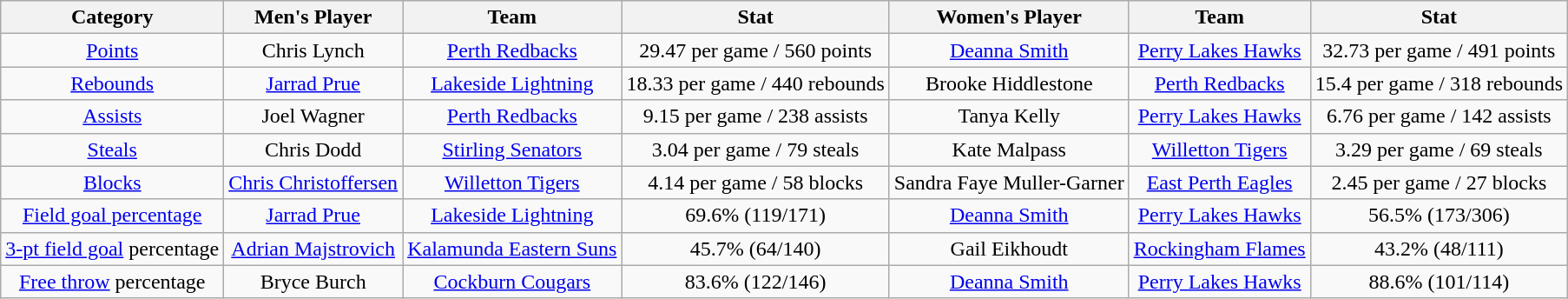<table class="wikitable" style="text-align:center">
<tr>
<th>Category</th>
<th>Men's Player</th>
<th>Team</th>
<th>Stat</th>
<th>Women's Player</th>
<th>Team</th>
<th>Stat</th>
</tr>
<tr>
<td><a href='#'>Points</a></td>
<td>Chris Lynch</td>
<td><a href='#'>Perth Redbacks</a></td>
<td>29.47 per game / 560 points</td>
<td><a href='#'>Deanna Smith</a></td>
<td><a href='#'>Perry Lakes Hawks</a></td>
<td>32.73 per game / 491 points</td>
</tr>
<tr>
<td><a href='#'>Rebounds</a></td>
<td><a href='#'>Jarrad Prue</a></td>
<td><a href='#'>Lakeside Lightning</a></td>
<td>18.33 per game / 440 rebounds</td>
<td>Brooke Hiddlestone</td>
<td><a href='#'>Perth Redbacks</a></td>
<td>15.4 per game / 318 rebounds</td>
</tr>
<tr>
<td><a href='#'>Assists</a></td>
<td>Joel Wagner</td>
<td><a href='#'>Perth Redbacks</a></td>
<td>9.15 per game / 238 assists</td>
<td>Tanya Kelly</td>
<td><a href='#'>Perry Lakes Hawks</a></td>
<td>6.76 per game / 142 assists</td>
</tr>
<tr>
<td><a href='#'>Steals</a></td>
<td>Chris Dodd</td>
<td><a href='#'>Stirling Senators</a></td>
<td>3.04 per game / 79 steals</td>
<td>Kate Malpass</td>
<td><a href='#'>Willetton Tigers</a></td>
<td>3.29 per game / 69 steals</td>
</tr>
<tr>
<td><a href='#'>Blocks</a></td>
<td><a href='#'>Chris Christoffersen</a></td>
<td><a href='#'>Willetton Tigers</a></td>
<td>4.14 per game / 58 blocks</td>
<td>Sandra Faye Muller-Garner</td>
<td><a href='#'>East Perth Eagles</a></td>
<td>2.45 per game / 27 blocks</td>
</tr>
<tr>
<td><a href='#'>Field goal percentage</a></td>
<td><a href='#'>Jarrad Prue</a></td>
<td><a href='#'>Lakeside Lightning</a></td>
<td>69.6% (119/171)</td>
<td><a href='#'>Deanna Smith</a></td>
<td><a href='#'>Perry Lakes Hawks</a></td>
<td>56.5% (173/306)</td>
</tr>
<tr>
<td><a href='#'>3-pt field goal</a> percentage</td>
<td><a href='#'>Adrian Majstrovich</a></td>
<td><a href='#'>Kalamunda Eastern Suns</a></td>
<td>45.7% (64/140)</td>
<td>Gail Eikhoudt</td>
<td><a href='#'>Rockingham Flames</a></td>
<td>43.2% (48/111)</td>
</tr>
<tr>
<td><a href='#'>Free throw</a> percentage</td>
<td>Bryce Burch</td>
<td><a href='#'>Cockburn Cougars</a></td>
<td>83.6% (122/146)</td>
<td><a href='#'>Deanna Smith</a></td>
<td><a href='#'>Perry Lakes Hawks</a></td>
<td>88.6% (101/114)</td>
</tr>
</table>
